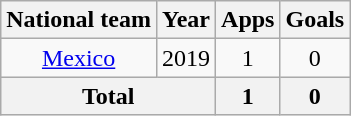<table class="wikitable" style="text-align: center;">
<tr>
<th>National team</th>
<th>Year</th>
<th>Apps</th>
<th>Goals</th>
</tr>
<tr>
<td rowspan="1" valign="center"><a href='#'>Mexico</a></td>
<td>2019</td>
<td>1</td>
<td>0</td>
</tr>
<tr>
<th colspan="2">Total</th>
<th>1</th>
<th>0</th>
</tr>
</table>
